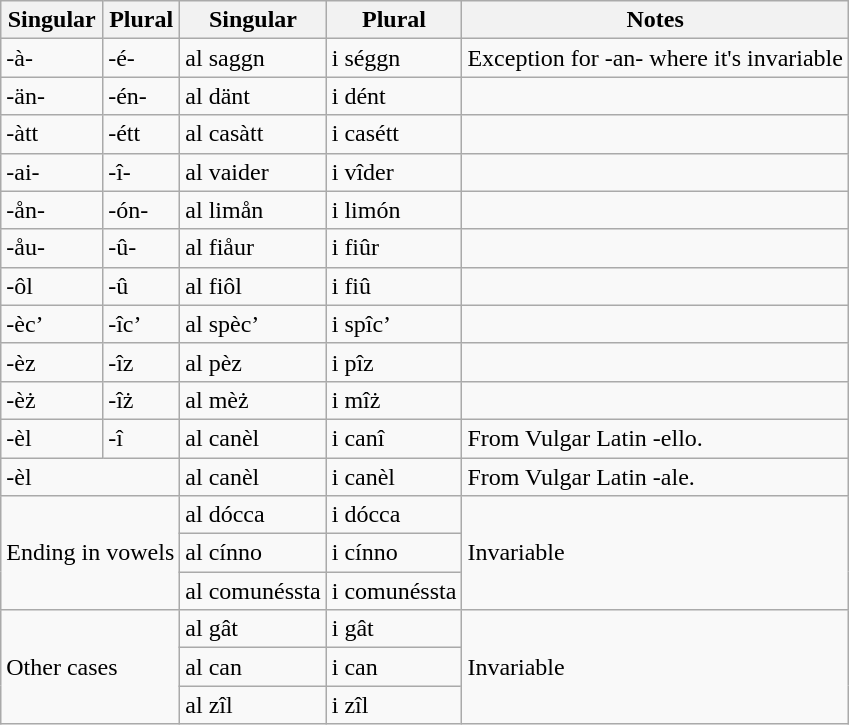<table class="wikitable">
<tr>
<th>Singular</th>
<th>Plural</th>
<th>Singular</th>
<th>Plural</th>
<th>Notes</th>
</tr>
<tr>
<td>-à-</td>
<td>-é-</td>
<td>al saggn</td>
<td>i séggn</td>
<td>Exception for -an- where it's invariable</td>
</tr>
<tr>
<td>-än-</td>
<td>-én-</td>
<td>al dänt</td>
<td>i dént</td>
<td></td>
</tr>
<tr>
<td>-àtt</td>
<td>-étt</td>
<td>al casàtt</td>
<td>i casétt</td>
<td></td>
</tr>
<tr>
<td>-ai-</td>
<td>-î-</td>
<td>al vaider</td>
<td>i vîder</td>
<td></td>
</tr>
<tr>
<td>-ån-</td>
<td>-ón-</td>
<td>al limån</td>
<td>i limón</td>
<td></td>
</tr>
<tr>
<td>-åu-</td>
<td>-û-</td>
<td>al fiåur</td>
<td>i fiûr</td>
<td></td>
</tr>
<tr>
<td>-ôl</td>
<td>-û</td>
<td>al fiôl</td>
<td>i fiû</td>
<td></td>
</tr>
<tr>
<td>-èc’</td>
<td>-îc’</td>
<td>al spèc’</td>
<td>i spîc’</td>
<td></td>
</tr>
<tr>
<td>-èz</td>
<td>-îz</td>
<td>al pèz</td>
<td>i pîz</td>
<td></td>
</tr>
<tr>
<td>-èż</td>
<td>-îż</td>
<td>al mèż</td>
<td>i mîż</td>
<td></td>
</tr>
<tr>
<td>-èl</td>
<td>-î</td>
<td>al canèl</td>
<td>i canî</td>
<td>From Vulgar Latin -ello.</td>
</tr>
<tr>
<td colspan="2">-èl</td>
<td>al canèl</td>
<td>i canèl</td>
<td>From Vulgar Latin -ale.</td>
</tr>
<tr>
<td rowspan="3" colspan="2">Ending in vowels</td>
<td>al dócca</td>
<td>i dócca</td>
<td rowspan="3">Invariable</td>
</tr>
<tr>
<td>al cínno</td>
<td>i cínno</td>
</tr>
<tr>
<td>al comunéssta</td>
<td>i comunéssta</td>
</tr>
<tr>
<td rowspan="3" colspan="2">Other cases</td>
<td>al gât</td>
<td>i gât</td>
<td rowspan="3">Invariable</td>
</tr>
<tr>
<td>al can</td>
<td>i can</td>
</tr>
<tr>
<td>al zîl</td>
<td>i zîl</td>
</tr>
</table>
